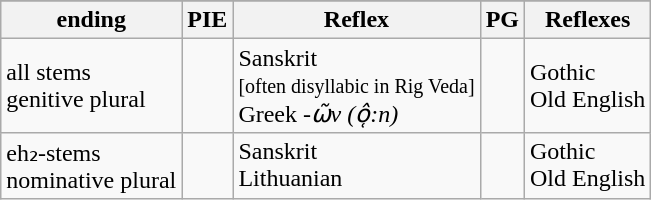<table class="wikitable">
<tr>
</tr>
<tr>
<th>ending</th>
<th>PIE</th>
<th>Reflex</th>
<th>PG</th>
<th>Reflexes</th>
</tr>
<tr>
<td>all stems<br>genitive plural</td>
<td></td>
<td>Sanskrit  <br><small>[often disyllabic in Rig Veda]</small><br>Greek <em>-ῶν (ô̜:n)</em></td>
<td></td>
<td>Gothic <br>Old English </td>
</tr>
<tr>
<td>eh₂-stems<br>nominative plural</td>
<td></td>
<td>Sanskrit <br>Lithuanian </td>
<td></td>
<td>Gothic <br>Old English </td>
</tr>
</table>
